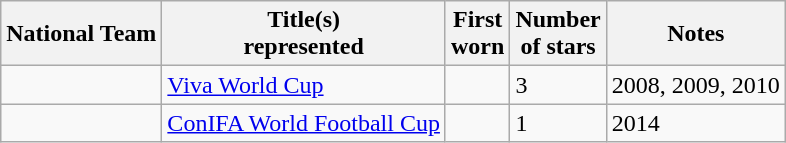<table class="wikitable sortable">
<tr>
<th>National Team</th>
<th>Title(s)<br>represented</th>
<th>First<br>worn</th>
<th>Number<br>of stars</th>
<th class="unsortable">Notes</th>
</tr>
<tr>
<td></td>
<td><a href='#'>Viva World Cup</a></td>
<td></td>
<td>3</td>
<td>2008, 2009, 2010</td>
</tr>
<tr>
<td></td>
<td><a href='#'>ConIFA World Football Cup</a></td>
<td></td>
<td>1</td>
<td>2014</td>
</tr>
</table>
